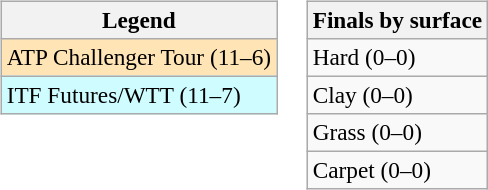<table>
<tr valign=top>
<td><br><table class=wikitable style=font-size:97%>
<tr>
<th>Legend</th>
</tr>
<tr bgcolor=moccasin>
<td>ATP Challenger Tour (11–6)</td>
</tr>
<tr bgcolor=cffcff>
<td>ITF Futures/WTT (11–7)</td>
</tr>
</table>
</td>
<td><br><table class=wikitable style=font-size:97%>
<tr>
<th>Finals by surface</th>
</tr>
<tr>
<td>Hard (0–0)</td>
</tr>
<tr>
<td>Clay (0–0)</td>
</tr>
<tr>
<td>Grass (0–0)</td>
</tr>
<tr>
<td>Carpet (0–0)</td>
</tr>
</table>
</td>
</tr>
</table>
